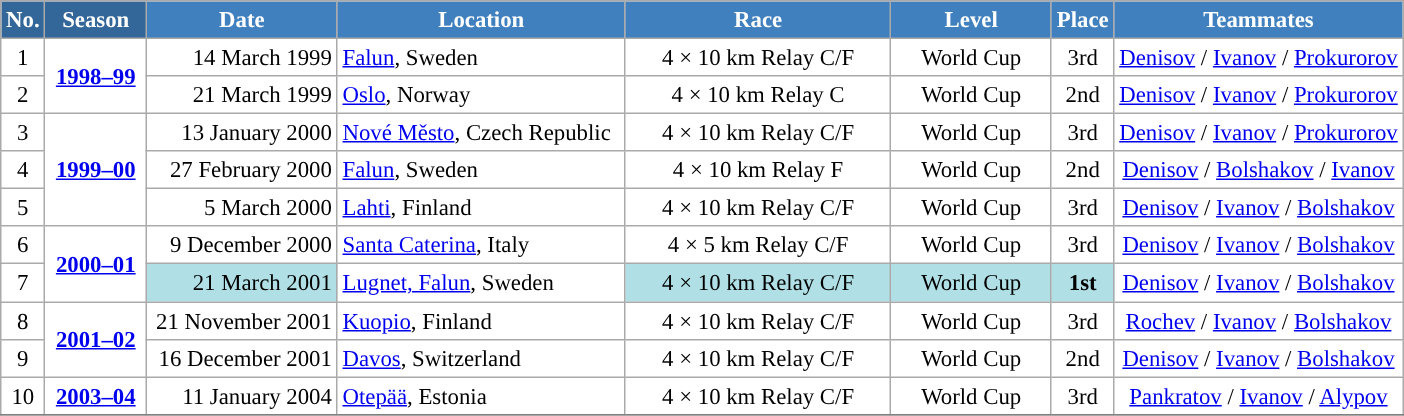<table class="wikitable sortable" style="font-size:95%; text-align:center; border:grey solid 1px; border-collapse:collapse; background:#ffffff;">
<tr style="background:#efefef;">
<th style="background-color:#369; color:white;">No.</th>
<th style="background-color:#369; color:white;">Season</th>
<th style="background-color:#4180be; color:white; width:120px;">Date</th>
<th style="background-color:#4180be; color:white; width:185px;">Location</th>
<th style="background-color:#4180be; color:white; width:170px;">Race</th>
<th style="background-color:#4180be; color:white; width:100px;">Level</th>
<th style="background-color:#4180be; color:white;">Place</th>
<th style="background-color:#4180be; color:white;">Teammates</th>
</tr>
<tr>
<td align=center>1</td>
<td rowspan=2 align=center><strong> <a href='#'>1998–99</a> </strong></td>
<td align=right>14 March 1999</td>
<td align=left> <a href='#'>Falun</a>, Sweden</td>
<td>4 × 10 km Relay C/F</td>
<td>World Cup</td>
<td>3rd</td>
<td><a href='#'>Denisov</a> / <a href='#'>Ivanov</a> / <a href='#'>Prokurorov</a></td>
</tr>
<tr>
<td align=center>2</td>
<td align=right>21 March 1999</td>
<td align=left> <a href='#'>Oslo</a>, Norway</td>
<td>4 × 10 km Relay C</td>
<td>World Cup</td>
<td>2nd</td>
<td><a href='#'>Denisov</a> / <a href='#'>Ivanov</a> / <a href='#'>Prokurorov</a></td>
</tr>
<tr>
<td align=center>3</td>
<td rowspan=3 align=center><strong> <a href='#'>1999–00</a> </strong></td>
<td align=right>13 January 2000</td>
<td align=left> <a href='#'>Nové Město</a>, Czech Republic</td>
<td>4 × 10 km Relay C/F</td>
<td>World Cup</td>
<td>3rd</td>
<td><a href='#'>Denisov</a> / <a href='#'>Ivanov</a> / <a href='#'>Prokurorov</a></td>
</tr>
<tr>
<td align=center>4</td>
<td align=right>27 February 2000</td>
<td align=left> <a href='#'>Falun</a>, Sweden</td>
<td>4 × 10 km Relay F</td>
<td>World Cup</td>
<td>2nd</td>
<td><a href='#'>Denisov</a> / <a href='#'>Bolshakov</a> / <a href='#'>Ivanov</a></td>
</tr>
<tr>
<td align=center>5</td>
<td align=right>5 March 2000</td>
<td align=left> <a href='#'>Lahti</a>, Finland</td>
<td>4 × 10 km Relay C/F</td>
<td>World Cup</td>
<td>3rd</td>
<td><a href='#'>Denisov</a> / <a href='#'>Ivanov</a> / <a href='#'>Bolshakov</a></td>
</tr>
<tr>
<td align=center>6</td>
<td rowspan=2 align=center><strong> <a href='#'>2000–01</a> </strong></td>
<td align=right>9 December 2000</td>
<td align=left> <a href='#'>Santa Caterina</a>, Italy</td>
<td>4 × 5 km Relay C/F</td>
<td>World Cup</td>
<td>3rd</td>
<td><a href='#'>Denisov</a> / <a href='#'>Ivanov</a> / <a href='#'>Bolshakov</a></td>
</tr>
<tr>
<td align=center>7</td>
<td bgcolor="#BOEOE6" align=right>21 March 2001</td>
<td align=left> <a href='#'>Lugnet, Falun</a>, Sweden</td>
<td bgcolor="#BOEOE6">4 × 10 km Relay C/F</td>
<td bgcolor="#BOEOE6">World Cup</td>
<td bgcolor="#BOEOE6"><strong>1st</strong></td>
<td><a href='#'>Denisov</a> / <a href='#'>Ivanov</a> / <a href='#'>Bolshakov</a></td>
</tr>
<tr>
<td align=center>8</td>
<td rowspan=2 align=center><strong> <a href='#'>2001–02</a> </strong></td>
<td align=right>21 November 2001</td>
<td align=left> <a href='#'>Kuopio</a>, Finland</td>
<td>4 × 10 km Relay C/F</td>
<td>World Cup</td>
<td>3rd</td>
<td><a href='#'>Rochev</a> / <a href='#'>Ivanov</a> / <a href='#'>Bolshakov</a></td>
</tr>
<tr>
<td align=center>9</td>
<td align=right>16 December 2001</td>
<td align=left> <a href='#'>Davos</a>, Switzerland</td>
<td>4 × 10 km Relay C/F</td>
<td>World Cup</td>
<td>2nd</td>
<td><a href='#'>Denisov</a> / <a href='#'>Ivanov</a> / <a href='#'>Bolshakov</a></td>
</tr>
<tr>
<td align=center>10</td>
<td rowspan=1 align=center><strong> <a href='#'>2003–04</a> </strong></td>
<td align=right>11 January 2004</td>
<td align=left> <a href='#'>Otepää</a>, Estonia</td>
<td>4 × 10 km Relay C/F</td>
<td>World Cup</td>
<td>3rd</td>
<td><a href='#'>Pankratov</a> / <a href='#'>Ivanov</a> / <a href='#'>Alypov</a></td>
</tr>
<tr>
</tr>
</table>
